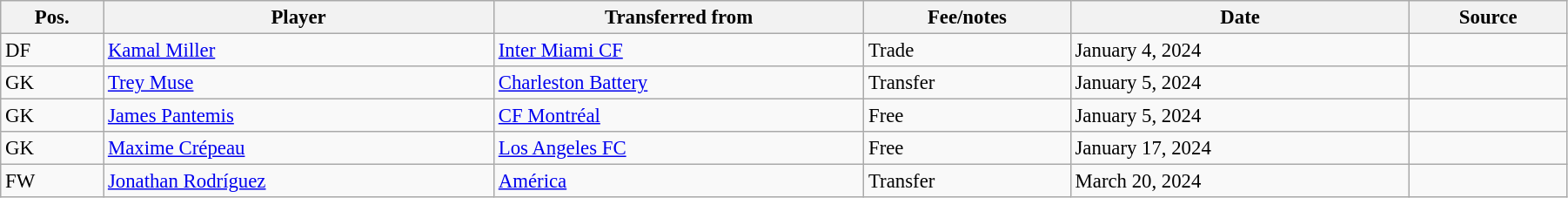<table class="wikitable sortable" style="width:95%; text-align:center; font-size:95%; text-align:left;">
<tr>
<th><strong>Pos.</strong></th>
<th><strong>Player</strong></th>
<th><strong>Transferred from</strong></th>
<th><strong>Fee/notes</strong></th>
<th><strong>Date</strong></th>
<th><strong>Source</strong></th>
</tr>
<tr>
<td>DF</td>
<td> <a href='#'>Kamal Miller</a></td>
<td> <a href='#'>Inter Miami CF</a></td>
<td>Trade</td>
<td>January 4, 2024</td>
<td></td>
</tr>
<tr>
<td>GK</td>
<td> <a href='#'>Trey Muse</a></td>
<td> <a href='#'>Charleston Battery</a></td>
<td>Transfer</td>
<td>January 5, 2024</td>
<td></td>
</tr>
<tr>
<td>GK</td>
<td> <a href='#'>James Pantemis</a></td>
<td> <a href='#'>CF Montréal</a></td>
<td>Free</td>
<td>January 5, 2024</td>
<td></td>
</tr>
<tr>
<td>GK</td>
<td> <a href='#'>Maxime Crépeau</a></td>
<td> <a href='#'>Los Angeles FC</a></td>
<td>Free</td>
<td>January 17, 2024</td>
<td></td>
</tr>
<tr>
<td>FW</td>
<td> <a href='#'>Jonathan Rodríguez</a></td>
<td> <a href='#'>América</a></td>
<td>Transfer</td>
<td>March 20, 2024</td>
<td></td>
</tr>
</table>
